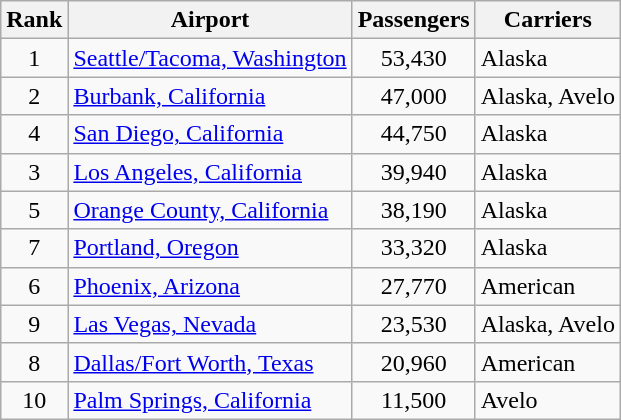<table class="wikitable sortable">
<tr>
<th>Rank</th>
<th>Airport</th>
<th>Passengers</th>
<th>Carriers</th>
</tr>
<tr>
<td style="text-align:center;">1</td>
<td><a href='#'>Seattle/Tacoma, Washington</a></td>
<td style="text-align:center;">53,430</td>
<td>Alaska</td>
</tr>
<tr>
<td style="text-align:center;">2</td>
<td><a href='#'>Burbank, California</a></td>
<td style="text-align:center;">47,000</td>
<td>Alaska, Avelo</td>
</tr>
<tr>
<td style="text-align:center;">4</td>
<td><a href='#'>San Diego, California</a></td>
<td style="text-align:center;">44,750</td>
<td>Alaska</td>
</tr>
<tr>
<td style="text-align:center;">3</td>
<td><a href='#'>Los Angeles, California</a></td>
<td style="text-align:center;">39,940</td>
<td>Alaska</td>
</tr>
<tr>
<td style="text-align:center;">5</td>
<td><a href='#'>Orange County, California</a></td>
<td style="text-align:center;">38,190</td>
<td>Alaska</td>
</tr>
<tr>
<td style="text-align:center;">7</td>
<td><a href='#'>Portland, Oregon</a></td>
<td style="text-align:center;">33,320</td>
<td>Alaska</td>
</tr>
<tr>
<td style="text-align:center;">6</td>
<td><a href='#'>Phoenix, Arizona</a></td>
<td style="text-align:center;">27,770</td>
<td>American</td>
</tr>
<tr>
<td style="text-align:center;">9</td>
<td><a href='#'>Las Vegas, Nevada</a></td>
<td style="text-align:center;">23,530</td>
<td>Alaska, Avelo</td>
</tr>
<tr>
<td style="text-align:center;">8</td>
<td><a href='#'>Dallas/Fort Worth, Texas</a></td>
<td style="text-align:center;">20,960</td>
<td>American</td>
</tr>
<tr>
<td style="text-align:center;">10</td>
<td><a href='#'>Palm Springs, California</a></td>
<td style="text-align:center;">11,500</td>
<td>Avelo</td>
</tr>
</table>
